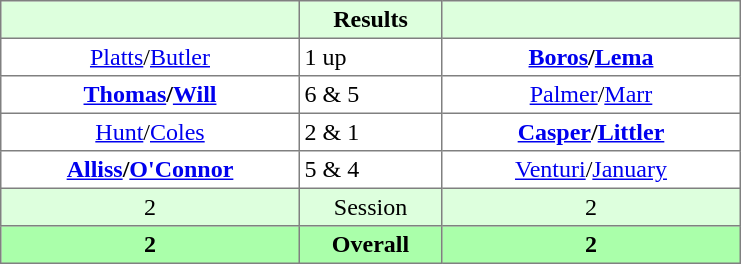<table border="1" cellpadding="3" style="border-collapse:collapse; text-align:center;">
<tr style="background:#dfd;">
<th style="width:12em;"></th>
<th style="width:5.5em;">Results</th>
<th style="width:12em;"></th>
</tr>
<tr>
<td><a href='#'>Platts</a>/<a href='#'>Butler</a></td>
<td align=left> 1 up</td>
<td><strong><a href='#'>Boros</a>/<a href='#'>Lema</a></strong></td>
</tr>
<tr>
<td><strong><a href='#'>Thomas</a>/<a href='#'>Will</a></strong></td>
<td align=left> 6 & 5</td>
<td><a href='#'>Palmer</a>/<a href='#'>Marr</a></td>
</tr>
<tr>
<td><a href='#'>Hunt</a>/<a href='#'>Coles</a></td>
<td align=left> 2 & 1</td>
<td><strong><a href='#'>Casper</a>/<a href='#'>Littler</a></strong></td>
</tr>
<tr>
<td><strong><a href='#'>Alliss</a>/<a href='#'>O'Connor</a></strong></td>
<td align=left> 5 & 4</td>
<td><a href='#'>Venturi</a>/<a href='#'>January</a></td>
</tr>
<tr style="background:#dfd;">
<td>2</td>
<td>Session</td>
<td>2</td>
</tr>
<tr style="background:#afa;">
<th>2</th>
<th>Overall</th>
<th>2</th>
</tr>
</table>
